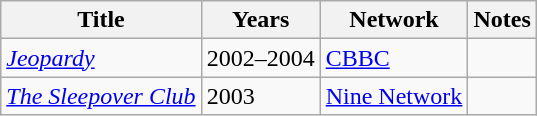<table class="wikitable sortable">
<tr>
<th>Title</th>
<th>Years</th>
<th>Network</th>
<th>Notes</th>
</tr>
<tr>
<td><em><a href='#'>Jeopardy</a></em></td>
<td>2002–2004</td>
<td><a href='#'>CBBC</a></td>
<td></td>
</tr>
<tr>
<td><em><a href='#'>The Sleepover Club</a></em></td>
<td>2003</td>
<td><a href='#'>Nine Network</a></td>
<td></td>
</tr>
</table>
